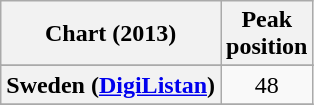<table class="wikitable sortable plainrowheaders">
<tr>
<th>Chart (2013)</th>
<th>Peak<br>position</th>
</tr>
<tr>
</tr>
<tr>
</tr>
<tr>
<th scope="row">Sweden (<a href='#'>DigiListan</a>)</th>
<td style="text-align:center;">48</td>
</tr>
<tr>
</tr>
</table>
